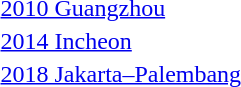<table>
<tr>
<td><a href='#'>2010 Guangzhou</a></td>
<td></td>
<td></td>
<td></td>
</tr>
<tr>
<td><a href='#'>2014 Incheon</a></td>
<td></td>
<td></td>
<td></td>
</tr>
<tr>
<td><a href='#'>2018 Jakarta–Palembang</a></td>
<td></td>
<td></td>
<td></td>
</tr>
</table>
